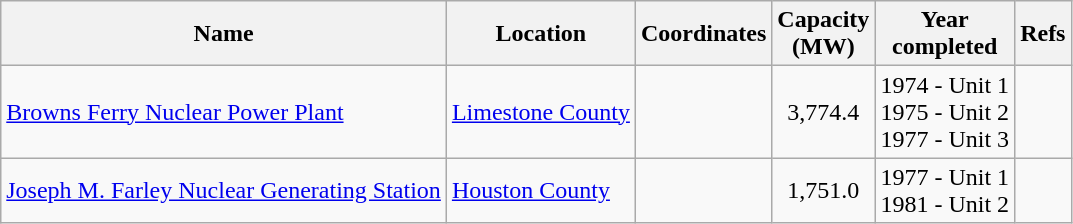<table class="wikitable sortable">
<tr>
<th>Name</th>
<th>Location</th>
<th>Coordinates</th>
<th>Capacity<br>(MW)</th>
<th>Year<br>completed</th>
<th>Refs</th>
</tr>
<tr>
<td><a href='#'>Browns Ferry Nuclear Power Plant</a></td>
<td><a href='#'>Limestone County</a></td>
<td></td>
<td align="center">3,774.4</td>
<td align="center">1974 - Unit 1<br>1975 - Unit 2<br>1977 - Unit 3</td>
<td></td>
</tr>
<tr>
<td><a href='#'>Joseph M. Farley Nuclear Generating Station</a></td>
<td><a href='#'>Houston County</a></td>
<td></td>
<td align="center">1,751.0</td>
<td align="center">1977 - Unit 1<br>1981 - Unit 2</td>
<td></td>
</tr>
</table>
